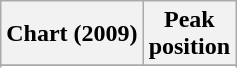<table class="wikitable sortable plainrowheaders" style="text-align:center">
<tr>
<th scope="col">Chart (2009)</th>
<th scope="col">Peak<br>position</th>
</tr>
<tr>
</tr>
<tr>
</tr>
<tr>
</tr>
<tr>
</tr>
</table>
